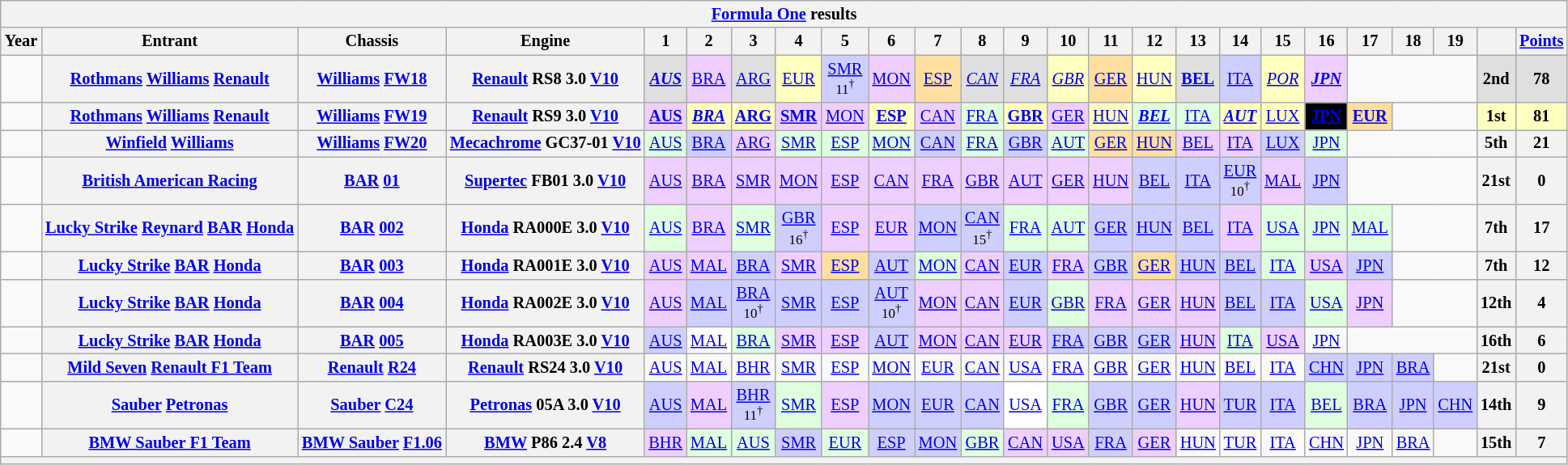<table class="wikitable" style="text-align:center; font-size:85%">
<tr>
<th colspan=25><a href='#'>Formula One</a> results</th>
</tr>
<tr>
<th scope="col">Year</th>
<th scope="col">Entrant</th>
<th scope="col">Chassis</th>
<th scope="col">Engine</th>
<th scope="col">1</th>
<th scope="col">2</th>
<th scope="col">3</th>
<th scope="col">4</th>
<th scope="col">5</th>
<th scope="col">6</th>
<th scope="col">7</th>
<th scope="col">8</th>
<th scope="col">9</th>
<th scope="col">10</th>
<th scope="col">11</th>
<th scope="col">12</th>
<th scope="col">13</th>
<th scope="col">14</th>
<th scope="col">15</th>
<th scope="col">16</th>
<th scope="col">17</th>
<th scope="col">18</th>
<th scope="col">19</th>
<th scope="col"></th>
<th scope="col"><a href='#'>Points</a></th>
</tr>
<tr>
<td></td>
<th nowrap><a href='#'>Rothmans</a> <a href='#'>Williams</a> <a href='#'>Renault</a></th>
<th nowrap><a href='#'>Williams</a> <a href='#'>FW18</a></th>
<th nowrap><a href='#'>Renault</a> RS8 3.0 <a href='#'>V10</a></th>
<td style="background:#dfdfdf;"><strong><em><a href='#'>AUS</a></em></strong><br></td>
<td style="background:#efcfff;"><a href='#'>BRA</a><br></td>
<td style="background:#dfdfdf;"><a href='#'>ARG</a><br></td>
<td style="background:#ffffbf;"><a href='#'>EUR</a><br></td>
<td style="background:#cfcfff;"><a href='#'>SMR</a><br><small>11<sup>†</sup></small></td>
<td style="background:#efcfff;"><a href='#'>MON</a><br></td>
<td style="background:#ffdf9f;"><a href='#'>ESP</a><br></td>
<td style="background:#dfdfdf;"><em><a href='#'>CAN</a></em><br></td>
<td style="background:#dfdfdf;"><em><a href='#'>FRA</a></em><br></td>
<td style="background:#ffffbf;"><em><a href='#'>GBR</a></em><br></td>
<td style="background:#ffdf9f;"><a href='#'>GER</a><br></td>
<td style="background:#ffffbf;"><a href='#'>HUN</a><br></td>
<td style="background:#dfdfdf;"><strong><a href='#'>BEL</a></strong><br></td>
<td style="background:#cfcfff;"><a href='#'>ITA</a><br></td>
<td style="background:#ffffbf;"><em><a href='#'>POR</a></em><br></td>
<td style="background:#efcfff;"><strong><em><a href='#'>JPN</a></em></strong><br></td>
<td colspan=3></td>
<td style="background:#dfdfdf;"><strong>2nd</strong></td>
<td style="background:#dfdfdf;"><strong>78</strong></td>
</tr>
<tr>
<td></td>
<th nowrap><a href='#'>Rothmans</a> <a href='#'>Williams</a> <a href='#'>Renault</a></th>
<th nowrap><a href='#'>Williams</a> <a href='#'>FW19</a></th>
<th nowrap><a href='#'>Renault</a> RS9 3.0 <a href='#'>V10</a></th>
<td style="background:#efcfff;"><strong><a href='#'>AUS</a></strong><br></td>
<td style="background:#ffffbf;"><strong><em><a href='#'>BRA</a></em></strong><br></td>
<td style="background:#ffffbf;"><strong><a href='#'>ARG</a></strong><br></td>
<td style="background:#efcfff;"><strong><a href='#'>SMR</a></strong><br></td>
<td style="background:#efcfff;"><a href='#'>MON</a><br></td>
<td style="background:#ffffbf;"><strong><a href='#'>ESP</a></strong><br></td>
<td style="background:#efcfff;"><a href='#'>CAN</a><br></td>
<td style="background:#dfffdf;"><a href='#'>FRA</a><br></td>
<td style="background:#ffffbf;"><strong><a href='#'>GBR</a></strong><br></td>
<td style="background:#efcfff;"><a href='#'>GER</a><br></td>
<td style="background:#ffffbf;"><a href='#'>HUN</a><br></td>
<td style="background:#dfffdf;"><strong><em><a href='#'>BEL</a></em></strong><br></td>
<td style="background:#dfffdf;"><a href='#'>ITA</a><br></td>
<td style="background:#ffffbf;"><strong><em><a href='#'>AUT</a></em></strong><br></td>
<td style="background:#ffffbf;"><a href='#'>LUX</a><br></td>
<td style="background:#000; color:white;"><strong><a href='#'><span>JPN</span></a></strong><br></td>
<td style="background:#ffdf9f;"><strong><a href='#'>EUR</a></strong><br></td>
<td colspan=2></td>
<td style="background:#ffffbf;"><strong>1st</strong></td>
<td style="background:#ffffbf;"><strong>81</strong></td>
</tr>
<tr>
<td></td>
<th nowrap><a href='#'>Winfield</a> <a href='#'>Williams</a></th>
<th nowrap><a href='#'>Williams</a> <a href='#'>FW20</a></th>
<th nowrap><a href='#'>Mecachrome</a> GC37-01 <a href='#'>V10</a></th>
<td style="background:#dfffdf;"><a href='#'>AUS</a><br></td>
<td style="background:#cfcfff;"><a href='#'>BRA</a><br></td>
<td style="background:#efcfff;"><a href='#'>ARG</a><br></td>
<td style="background:#dfffdf;"><a href='#'>SMR</a><br></td>
<td style="background:#dfffdf;"><a href='#'>ESP</a><br></td>
<td style="background:#dfffdf;"><a href='#'>MON</a><br></td>
<td style="background:#cfcfff;"><a href='#'>CAN</a><br></td>
<td style="background:#dfffdf;"><a href='#'>FRA</a><br></td>
<td style="background:#cfcfff;"><a href='#'>GBR</a><br></td>
<td style="background:#dfffdf;"><a href='#'>AUT</a><br></td>
<td style="background:#ffdf9f;"><a href='#'>GER</a><br></td>
<td style="background:#ffdf9f;"><a href='#'>HUN</a><br></td>
<td style="background:#efcfff;"><a href='#'>BEL</a><br></td>
<td style="background:#efcfff;"><a href='#'>ITA</a><br></td>
<td style="background:#cfcfff;"><a href='#'>LUX</a><br></td>
<td style="background:#dfffdf;"><a href='#'>JPN</a><br></td>
<td colspan=3></td>
<th>5th</th>
<th>21</th>
</tr>
<tr>
<td></td>
<th nowrap><a href='#'>British American Racing</a></th>
<th nowrap><a href='#'>BAR</a> <a href='#'>01</a></th>
<th nowrap><a href='#'>Supertec</a> FB01 3.0 <a href='#'>V10</a></th>
<td style="background:#efcfff;"><a href='#'>AUS</a><br></td>
<td style="background:#efcfff;"><a href='#'>BRA</a><br></td>
<td style="background:#efcfff;"><a href='#'>SMR</a><br></td>
<td style="background:#efcfff;"><a href='#'>MON</a><br></td>
<td style="background:#efcfff;"><a href='#'>ESP</a><br></td>
<td style="background:#efcfff;"><a href='#'>CAN</a><br></td>
<td style="background:#efcfff;"><a href='#'>FRA</a><br></td>
<td style="background:#efcfff;"><a href='#'>GBR</a><br></td>
<td style="background:#efcfff;"><a href='#'>AUT</a><br></td>
<td style="background:#efcfff;"><a href='#'>GER</a><br></td>
<td style="background:#efcfff;"><a href='#'>HUN</a><br></td>
<td style="background:#cfcfff;"><a href='#'>BEL</a><br></td>
<td style="background:#cfcfff;"><a href='#'>ITA</a><br></td>
<td style="background:#cfcfff;"><a href='#'>EUR</a><br><small>10<sup>†</sup></small></td>
<td style="background:#efcfff;"><a href='#'>MAL</a><br></td>
<td style="background:#cfcfff;"><a href='#'>JPN</a><br></td>
<td colspan=3></td>
<th>21st</th>
<th>0</th>
</tr>
<tr>
<td></td>
<th nowrap><a href='#'>Lucky Strike</a> <a href='#'>Reynard</a> <a href='#'>BAR</a> <a href='#'>Honda</a></th>
<th nowrap><a href='#'>BAR</a> <a href='#'>002</a></th>
<th nowrap><a href='#'>Honda</a> RA000E 3.0 <a href='#'>V10</a></th>
<td style="background:#dfffdf;"><a href='#'>AUS</a><br></td>
<td style="background:#efcfff;"><a href='#'>BRA</a><br></td>
<td style="background:#dfffdf;"><a href='#'>SMR</a><br></td>
<td style="background:#cfcfff;"><a href='#'>GBR</a><br><small>16<sup>†</sup></small></td>
<td style="background:#efcfff;"><a href='#'>ESP</a><br></td>
<td style="background:#efcfff;"><a href='#'>EUR</a><br></td>
<td style="background:#cfcfff;"><a href='#'>MON</a><br></td>
<td style="background:#cfcfff;"><a href='#'>CAN</a><br><small>15<sup>†</sup></small></td>
<td style="background:#dfffdf;"><a href='#'>FRA</a><br></td>
<td style="background:#dfffdf;"><a href='#'>AUT</a><br></td>
<td style="background:#cfcfff;"><a href='#'>GER</a><br></td>
<td style="background:#cfcfff;"><a href='#'>HUN</a><br></td>
<td style="background:#cfcfff;"><a href='#'>BEL</a><br></td>
<td style="background:#efcfff;"><a href='#'>ITA</a><br></td>
<td style="background:#dfffdf;"><a href='#'>USA</a><br></td>
<td style="background:#dfffdf;"><a href='#'>JPN</a><br></td>
<td style="background:#dfffdf;"><a href='#'>MAL</a><br></td>
<td colspan=2></td>
<th>7th</th>
<th>17</th>
</tr>
<tr>
<td></td>
<th nowrap><a href='#'>Lucky Strike</a> <a href='#'>BAR</a> <a href='#'>Honda</a></th>
<th nowrap><a href='#'>BAR</a> <a href='#'>003</a></th>
<th nowrap><a href='#'>Honda</a> RA001E 3.0 <a href='#'>V10</a></th>
<td style="background:#efcfff;"><a href='#'>AUS</a><br></td>
<td style="background:#efcfff;"><a href='#'>MAL</a><br></td>
<td style="background:#cfcfff;"><a href='#'>BRA</a><br></td>
<td style="background:#efcfff;"><a href='#'>SMR</a><br></td>
<td style="background:#ffdf9f;"><a href='#'>ESP</a><br></td>
<td style="background:#cfcfff;"><a href='#'>AUT</a><br></td>
<td style="background:#dfffdf;"><a href='#'>MON</a><br></td>
<td style="background:#efcfff;"><a href='#'>CAN</a><br></td>
<td style="background:#cfcfff;"><a href='#'>EUR</a><br></td>
<td style="background:#efcfff;"><a href='#'>FRA</a><br></td>
<td style="background:#cfcfff;"><a href='#'>GBR</a><br></td>
<td style="background:#ffdf9f;"><a href='#'>GER</a><br></td>
<td style="background:#cfcfff;"><a href='#'>HUN</a><br></td>
<td style="background:#cfcfff;"><a href='#'>BEL</a><br></td>
<td style="background:#dfffdf;"><a href='#'>ITA</a><br></td>
<td style="background:#efcfff;"><a href='#'>USA</a><br></td>
<td style="background:#cfcfff;"><a href='#'>JPN</a><br></td>
<td colspan=2></td>
<th>7th</th>
<th>12</th>
</tr>
<tr>
<td></td>
<th nowrap><a href='#'>Lucky Strike</a> <a href='#'>BAR</a> <a href='#'>Honda</a></th>
<th nowrap><a href='#'>BAR</a> <a href='#'>004</a></th>
<th nowrap><a href='#'>Honda</a> RA002E 3.0 <a href='#'>V10</a></th>
<td style="background:#efcfff;"><a href='#'>AUS</a><br></td>
<td style="background:#cfcfff;"><a href='#'>MAL</a><br></td>
<td style="background:#cfcfff;"><a href='#'>BRA</a><br><small>10<sup>†</sup></small></td>
<td style="background:#cfcfff;"><a href='#'>SMR</a><br></td>
<td style="background:#cfcfff;"><a href='#'>ESP</a><br></td>
<td style="background:#cfcfff;"><a href='#'>AUT</a><br><small>10<sup>†</sup></small></td>
<td style="background:#efcfff;"><a href='#'>MON</a><br></td>
<td style="background:#efcfff;"><a href='#'>CAN</a><br></td>
<td style="background:#cfcfff;"><a href='#'>EUR</a><br></td>
<td style="background:#dfffdf;"><a href='#'>GBR</a><br></td>
<td style="background:#efcfff;"><a href='#'>FRA</a><br></td>
<td style="background:#efcfff;"><a href='#'>GER</a><br></td>
<td style="background:#efcfff;"><a href='#'>HUN</a><br></td>
<td style="background:#cfcfff;"><a href='#'>BEL</a><br></td>
<td style="background:#cfcfff;"><a href='#'>ITA</a><br></td>
<td style="background:#dfffdf;"><a href='#'>USA</a><br></td>
<td style="background:#efcfff;"><a href='#'>JPN</a><br></td>
<td colspan=2></td>
<th>12th</th>
<th>4</th>
</tr>
<tr>
<td></td>
<th nowrap><a href='#'>Lucky Strike</a> <a href='#'>BAR</a> <a href='#'>Honda</a></th>
<th nowrap><a href='#'>BAR</a> <a href='#'>005</a></th>
<th nowrap><a href='#'>Honda</a> RA003E 3.0 <a href='#'>V10</a></th>
<td style="background:#cfcfff;"><a href='#'>AUS</a><br></td>
<td style="background:#ffffff;"><a href='#'>MAL</a><br></td>
<td style="background:#dfffdf;"><a href='#'>BRA</a><br></td>
<td style="background:#efcfff;"><a href='#'>SMR</a><br></td>
<td style="background:#efcfff;"><a href='#'>ESP</a><br></td>
<td style="background:#cfcfff;"><a href='#'>AUT</a><br></td>
<td style="background:#efcfff;"><a href='#'>MON</a><br></td>
<td style="background:#efcfff;"><a href='#'>CAN</a><br></td>
<td style="background:#efcfff;"><a href='#'>EUR</a><br></td>
<td style="background:#cfcfff;"><a href='#'>FRA</a><br></td>
<td style="background:#cfcfff;"><a href='#'>GBR</a><br></td>
<td style="background:#cfcfff;"><a href='#'>GER</a><br></td>
<td style="background:#efcfff;"><a href='#'>HUN</a><br></td>
<td style="background:#dfffdf;"><a href='#'>ITA</a><br></td>
<td style="background:#efcfff;"><a href='#'>USA</a><br></td>
<td><a href='#'>JPN</a></td>
<td colspan=3></td>
<th>16th</th>
<th>6</th>
</tr>
<tr>
<td></td>
<th nowrap><a href='#'>Mild Seven</a> <a href='#'>Renault F1 Team</a></th>
<th nowrap><a href='#'>Renault</a> <a href='#'>R24</a></th>
<th nowrap><a href='#'>Renault</a> RS24 3.0 <a href='#'>V10</a></th>
<td><a href='#'>AUS</a></td>
<td><a href='#'>MAL</a></td>
<td><a href='#'>BHR</a></td>
<td><a href='#'>SMR</a></td>
<td><a href='#'>ESP</a></td>
<td><a href='#'>MON</a></td>
<td><a href='#'>EUR</a></td>
<td><a href='#'>CAN</a></td>
<td><a href='#'>USA</a></td>
<td><a href='#'>FRA</a></td>
<td><a href='#'>GBR</a></td>
<td><a href='#'>GER</a></td>
<td><a href='#'>HUN</a></td>
<td><a href='#'>BEL</a></td>
<td><a href='#'>ITA</a></td>
<td style="background:#cfcfff;"><a href='#'>CHN</a><br></td>
<td style="background:#cfcfff;"><a href='#'>JPN</a><br></td>
<td style="background:#cfcfff;"><a href='#'>BRA</a><br></td>
<td></td>
<th>21st</th>
<th>0</th>
</tr>
<tr>
<td></td>
<th nowrap><a href='#'>Sauber</a> <a href='#'>Petronas</a></th>
<th nowrap><a href='#'>Sauber</a> <a href='#'>C24</a></th>
<th nowrap><a href='#'>Petronas</a> 05A 3.0 <a href='#'>V10</a></th>
<td style="background:#cfcfff;"><a href='#'>AUS</a><br></td>
<td style="background:#efcfff;"><a href='#'>MAL</a><br></td>
<td style="background:#cfcfff;"><a href='#'>BHR</a><br><small>11<sup>†</sup></small></td>
<td style="background:#dfffdf;"><a href='#'>SMR</a><br></td>
<td style="background:#efcfff;"><a href='#'>ESP</a><br></td>
<td style="background:#cfcfff;"><a href='#'>MON</a><br></td>
<td style="background:#cfcfff;"><a href='#'>EUR</a><br></td>
<td style="background:#cfcfff;"><a href='#'>CAN</a><br></td>
<td style="background:#ffffff;"><a href='#'>USA</a><br></td>
<td style="background:#dfffdf;"><a href='#'>FRA</a><br></td>
<td style="background:#cfcfff;"><a href='#'>GBR</a><br></td>
<td style="background:#cfcfff;"><a href='#'>GER</a><br></td>
<td style="background:#efcfff;"><a href='#'>HUN</a><br></td>
<td style="background:#cfcfff;"><a href='#'>TUR</a><br></td>
<td style="background:#cfcfff;"><a href='#'>ITA</a><br></td>
<td style="background:#dfffdf;"><a href='#'>BEL</a><br></td>
<td style="background:#cfcfff;"><a href='#'>BRA</a><br></td>
<td style="background:#cfcfff;"><a href='#'>JPN</a><br></td>
<td style="background:#cfcfff;"><a href='#'>CHN</a><br></td>
<th>14th</th>
<th>9</th>
</tr>
<tr>
<td></td>
<th nowrap><a href='#'>BMW Sauber F1 Team</a></th>
<th nowrap><a href='#'>BMW Sauber</a> <a href='#'>F1.06</a></th>
<th nowrap><a href='#'>BMW</a> P86 2.4 <a href='#'>V8</a></th>
<td style="background:#efcfff;"><a href='#'>BHR</a><br></td>
<td style="background:#dfffdf;"><a href='#'>MAL</a><br></td>
<td style="background:#dfffdf;"><a href='#'>AUS</a><br></td>
<td style="background:#cfcfff;"><a href='#'>SMR</a><br></td>
<td style="background:#dfffdf;"><a href='#'>EUR</a><br></td>
<td style="background:#cfcfff;"><a href='#'>ESP</a><br></td>
<td style="background:#cfcfff;"><a href='#'>MON</a><br></td>
<td style="background:#dfffdf;"><a href='#'>GBR</a><br></td>
<td style="background:#efcfff;"><a href='#'>CAN</a><br></td>
<td style="background:#efcfff;"><a href='#'>USA</a><br></td>
<td style="background:#cfcfff;"><a href='#'>FRA</a><br></td>
<td style="background:#efcfff;"><a href='#'>GER</a><br></td>
<td><a href='#'>HUN</a></td>
<td><a href='#'>TUR</a></td>
<td><a href='#'>ITA</a></td>
<td><a href='#'>CHN</a></td>
<td><a href='#'>JPN</a></td>
<td><a href='#'>BRA</a></td>
<td></td>
<th>15th</th>
<th>7</th>
</tr>
<tr>
<th colspan="25"></th>
</tr>
</table>
